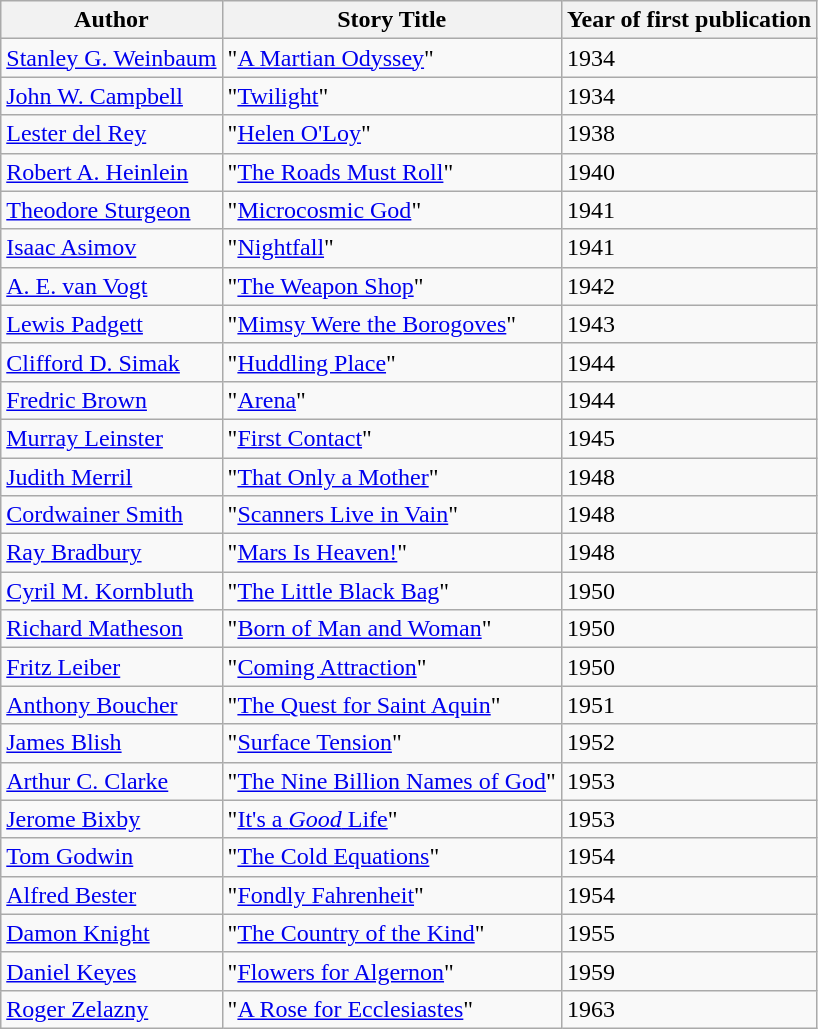<table class="wikitable">
<tr>
<th>Author</th>
<th>Story Title</th>
<th>Year of first publication</th>
</tr>
<tr>
<td><a href='#'>Stanley G. Weinbaum</a></td>
<td>"<a href='#'>A Martian Odyssey</a>"</td>
<td>1934</td>
</tr>
<tr>
<td><a href='#'>John W. Campbell</a></td>
<td>"<a href='#'>Twilight</a>"</td>
<td>1934</td>
</tr>
<tr>
<td><a href='#'>Lester del Rey</a></td>
<td>"<a href='#'>Helen O'Loy</a>"</td>
<td>1938</td>
</tr>
<tr>
<td><a href='#'>Robert A. Heinlein</a></td>
<td>"<a href='#'>The Roads Must Roll</a>"</td>
<td>1940</td>
</tr>
<tr>
<td><a href='#'>Theodore Sturgeon</a></td>
<td>"<a href='#'>Microcosmic God</a>"</td>
<td>1941</td>
</tr>
<tr>
<td><a href='#'>Isaac Asimov</a></td>
<td>"<a href='#'>Nightfall</a>"</td>
<td>1941</td>
</tr>
<tr>
<td><a href='#'>A. E. van Vogt</a></td>
<td>"<a href='#'>The Weapon Shop</a>"</td>
<td>1942</td>
</tr>
<tr>
<td><a href='#'>Lewis Padgett</a></td>
<td>"<a href='#'>Mimsy Were the Borogoves</a>"</td>
<td>1943</td>
</tr>
<tr>
<td><a href='#'>Clifford D. Simak</a></td>
<td>"<a href='#'>Huddling Place</a>"</td>
<td>1944</td>
</tr>
<tr>
<td><a href='#'>Fredric Brown</a></td>
<td>"<a href='#'>Arena</a>"</td>
<td>1944</td>
</tr>
<tr>
<td><a href='#'>Murray Leinster</a></td>
<td>"<a href='#'>First Contact</a>"</td>
<td>1945</td>
</tr>
<tr>
<td><a href='#'>Judith Merril</a></td>
<td>"<a href='#'>That Only a Mother</a>"</td>
<td>1948</td>
</tr>
<tr>
<td><a href='#'>Cordwainer Smith</a></td>
<td>"<a href='#'>Scanners Live in Vain</a>"</td>
<td>1948</td>
</tr>
<tr>
<td><a href='#'>Ray Bradbury</a></td>
<td>"<a href='#'>Mars Is Heaven!</a>"</td>
<td>1948</td>
</tr>
<tr>
<td><a href='#'>Cyril M. Kornbluth</a></td>
<td>"<a href='#'>The Little Black Bag</a>"</td>
<td>1950</td>
</tr>
<tr>
<td><a href='#'>Richard Matheson</a></td>
<td>"<a href='#'>Born of Man and Woman</a>"</td>
<td>1950</td>
</tr>
<tr>
<td><a href='#'>Fritz Leiber</a></td>
<td>"<a href='#'>Coming Attraction</a>"</td>
<td>1950</td>
</tr>
<tr>
<td><a href='#'>Anthony Boucher</a></td>
<td>"<a href='#'>The Quest for Saint Aquin</a>"</td>
<td>1951</td>
</tr>
<tr>
<td><a href='#'>James Blish</a></td>
<td>"<a href='#'>Surface Tension</a>"</td>
<td>1952</td>
</tr>
<tr>
<td><a href='#'>Arthur C. Clarke</a></td>
<td>"<a href='#'>The Nine Billion Names of God</a>"</td>
<td>1953</td>
</tr>
<tr>
<td><a href='#'>Jerome Bixby</a></td>
<td>"<a href='#'>It's a <em>Good</em> Life</a>"</td>
<td>1953</td>
</tr>
<tr>
<td><a href='#'>Tom Godwin</a></td>
<td>"<a href='#'>The Cold Equations</a>"</td>
<td>1954</td>
</tr>
<tr>
<td><a href='#'>Alfred Bester</a></td>
<td>"<a href='#'>Fondly Fahrenheit</a>"</td>
<td>1954</td>
</tr>
<tr>
<td><a href='#'>Damon Knight</a></td>
<td>"<a href='#'>The Country of the Kind</a>"</td>
<td>1955</td>
</tr>
<tr>
<td><a href='#'>Daniel Keyes</a></td>
<td>"<a href='#'>Flowers for Algernon</a>"</td>
<td>1959</td>
</tr>
<tr>
<td><a href='#'>Roger Zelazny</a></td>
<td>"<a href='#'>A Rose for Ecclesiastes</a>"</td>
<td>1963</td>
</tr>
</table>
